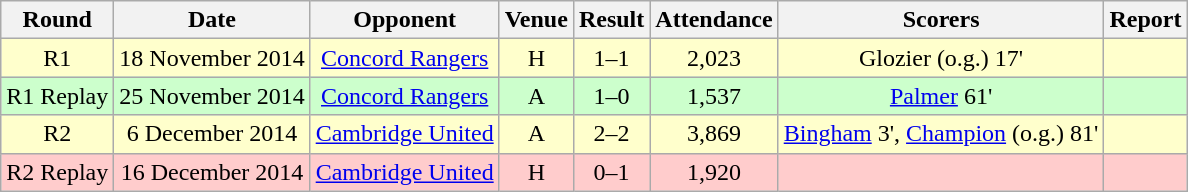<table class="wikitable" style="font-size:100%; text-align:center">
<tr>
<th>Round</th>
<th>Date</th>
<th>Opponent</th>
<th>Venue</th>
<th>Result</th>
<th>Attendance</th>
<th>Scorers</th>
<th>Report</th>
</tr>
<tr style="background: #FFFFCC;">
<td>R1</td>
<td>18 November 2014</td>
<td><a href='#'>Concord Rangers</a></td>
<td>H</td>
<td>1–1</td>
<td>2,023</td>
<td>Glozier (o.g.) 17'</td>
<td></td>
</tr>
<tr style="background: #CCFFCC;">
<td>R1 Replay</td>
<td>25 November 2014</td>
<td><a href='#'>Concord Rangers</a></td>
<td>A</td>
<td>1–0</td>
<td>1,537</td>
<td><a href='#'>Palmer</a> 61'</td>
<td></td>
</tr>
<tr style="background: #FFFFCC;">
<td>R2</td>
<td>6 December 2014</td>
<td><a href='#'>Cambridge United</a></td>
<td>A</td>
<td>2–2</td>
<td>3,869</td>
<td><a href='#'>Bingham</a> 3', <a href='#'>Champion</a> (o.g.) 81'</td>
<td></td>
</tr>
<tr style="background: #FFCCCC;">
<td>R2 Replay</td>
<td>16 December 2014</td>
<td><a href='#'>Cambridge United</a></td>
<td>H</td>
<td>0–1</td>
<td>1,920</td>
<td></td>
<td></td>
</tr>
</table>
